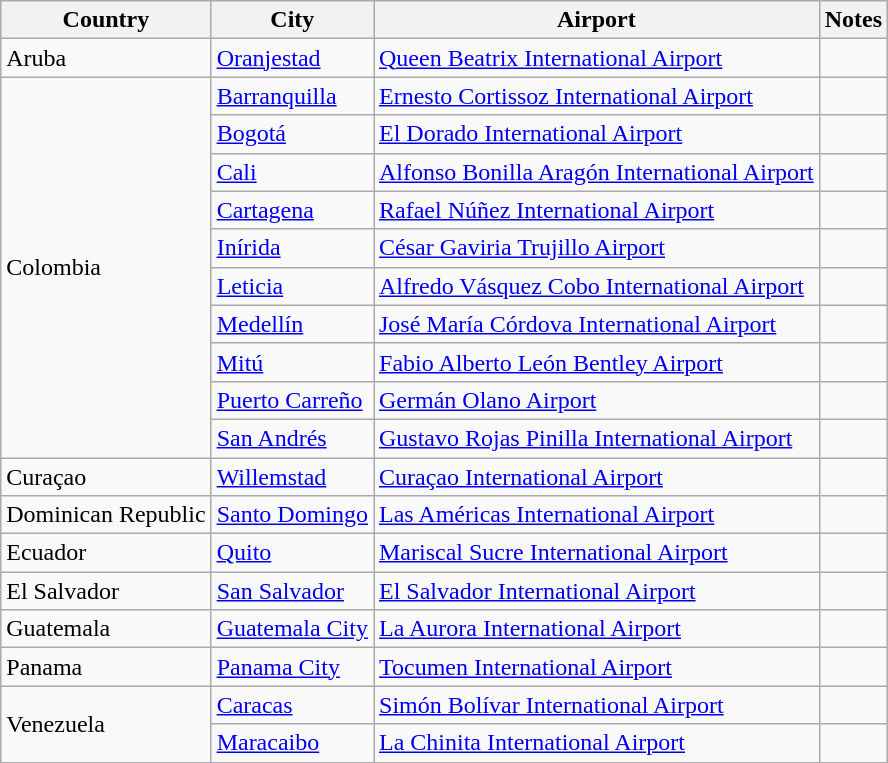<table class="sortable wikitable toccolours">
<tr>
<th>Country</th>
<th>City</th>
<th>Airport</th>
<th>Notes</th>
</tr>
<tr>
<td>Aruba</td>
<td><a href='#'>Oranjestad</a></td>
<td><a href='#'>Queen Beatrix International Airport</a></td>
<td></td>
</tr>
<tr>
<td rowspan=10>Colombia</td>
<td><a href='#'>Barranquilla</a></td>
<td><a href='#'>Ernesto Cortissoz International Airport</a></td>
<td></td>
</tr>
<tr>
<td><a href='#'>Bogotá</a></td>
<td><a href='#'>El Dorado International Airport</a></td>
<td></td>
</tr>
<tr>
<td><a href='#'>Cali</a></td>
<td><a href='#'>Alfonso Bonilla Aragón International Airport</a></td>
<td></td>
</tr>
<tr>
<td><a href='#'>Cartagena</a></td>
<td><a href='#'>Rafael Núñez International Airport</a></td>
<td align=center></td>
</tr>
<tr>
<td><a href='#'>Inírida</a></td>
<td><a href='#'>César Gaviria Trujillo Airport</a></td>
<td align=center></td>
</tr>
<tr>
<td><a href='#'>Leticia</a></td>
<td><a href='#'>Alfredo Vásquez Cobo International Airport</a></td>
<td align=center></td>
</tr>
<tr>
<td><a href='#'>Medellín</a></td>
<td><a href='#'>José María Córdova International Airport</a></td>
<td></td>
</tr>
<tr>
<td><a href='#'>Mitú</a></td>
<td><a href='#'>Fabio Alberto León Bentley Airport</a></td>
<td align=center></td>
</tr>
<tr>
<td><a href='#'>Puerto Carreño</a></td>
<td><a href='#'>Germán Olano Airport</a></td>
<td align=center></td>
</tr>
<tr>
<td><a href='#'>San Andrés</a></td>
<td><a href='#'>Gustavo Rojas Pinilla International Airport</a></td>
<td></td>
</tr>
<tr>
<td>Curaçao</td>
<td><a href='#'>Willemstad</a></td>
<td><a href='#'>Curaçao International Airport</a></td>
<td align=center></td>
</tr>
<tr>
<td>Dominican Republic</td>
<td><a href='#'>Santo Domingo</a></td>
<td><a href='#'>Las Américas International Airport</a></td>
<td align=center></td>
</tr>
<tr>
<td>Ecuador</td>
<td><a href='#'>Quito</a></td>
<td><a href='#'>Mariscal Sucre International Airport</a></td>
<td align=center></td>
</tr>
<tr>
<td>El Salvador</td>
<td><a href='#'>San Salvador</a></td>
<td><a href='#'>El Salvador International Airport</a></td>
<td align=center></td>
</tr>
<tr>
<td>Guatemala</td>
<td><a href='#'>Guatemala City</a></td>
<td><a href='#'>La Aurora International Airport</a></td>
<td align=center></td>
</tr>
<tr>
<td>Panama</td>
<td><a href='#'>Panama City</a></td>
<td><a href='#'>Tocumen International Airport</a></td>
<td align=center></td>
</tr>
<tr>
<td rowspan=2>Venezuela</td>
<td><a href='#'>Caracas</a></td>
<td><a href='#'>Simón Bolívar International Airport</a></td>
<td align=center></td>
</tr>
<tr>
<td><a href='#'>Maracaibo</a></td>
<td><a href='#'>La Chinita International Airport</a></td>
<td align=center></td>
</tr>
<tr>
</tr>
</table>
